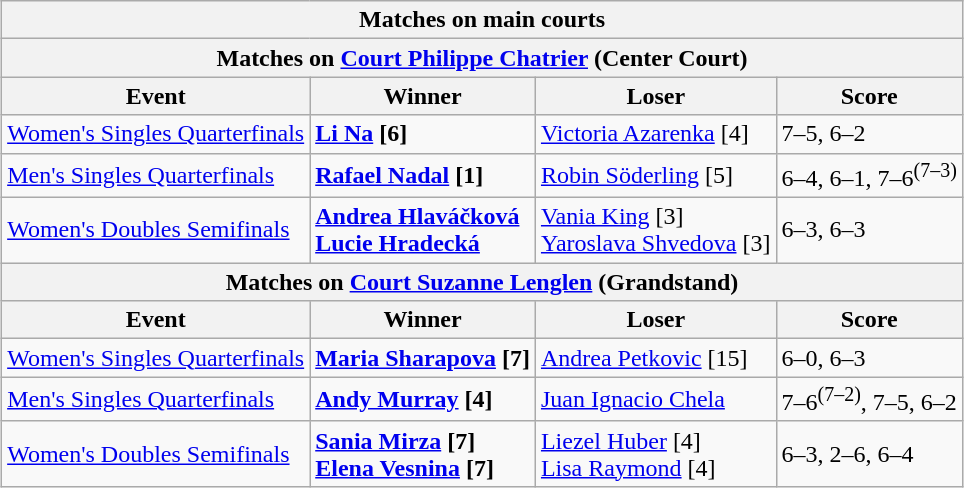<table class="wikitable collapsible uncollapsed" style="margin:auto;">
<tr>
<th colspan="4" style="white-space:nowrap;">Matches on main courts</th>
</tr>
<tr>
<th colspan="4"><strong>Matches on <a href='#'>Court Philippe Chatrier</a> (Center Court)</strong></th>
</tr>
<tr>
<th>Event</th>
<th>Winner</th>
<th>Loser</th>
<th>Score</th>
</tr>
<tr>
<td><a href='#'>Women's Singles Quarterfinals</a></td>
<td> <strong><a href='#'>Li Na</a> [6]</strong></td>
<td> <a href='#'>Victoria Azarenka</a> [4]</td>
<td>7–5, 6–2</td>
</tr>
<tr>
<td><a href='#'>Men's Singles Quarterfinals</a></td>
<td> <strong><a href='#'>Rafael Nadal</a> [1]</strong></td>
<td> <a href='#'>Robin Söderling</a> [5]</td>
<td>6–4, 6–1, 7–6<sup>(7–3)</sup></td>
</tr>
<tr>
<td><a href='#'>Women's Doubles Semifinals</a></td>
<td> <strong><a href='#'>Andrea Hlaváčková</a> <br>  <a href='#'>Lucie Hradecká</a></strong></td>
<td> <a href='#'>Vania King</a> [3] <br>  <a href='#'>Yaroslava Shvedova</a> [3]</td>
<td>6–3, 6–3</td>
</tr>
<tr>
<th colspan="4"><strong>Matches on <a href='#'>Court Suzanne Lenglen</a> (Grandstand)</strong></th>
</tr>
<tr>
<th>Event</th>
<th>Winner</th>
<th>Loser</th>
<th>Score</th>
</tr>
<tr>
<td><a href='#'>Women's Singles Quarterfinals</a></td>
<td> <strong><a href='#'>Maria Sharapova</a> [7]</strong></td>
<td> <a href='#'>Andrea Petkovic</a> [15]</td>
<td>6–0, 6–3</td>
</tr>
<tr>
<td><a href='#'>Men's Singles Quarterfinals</a></td>
<td> <strong><a href='#'>Andy Murray</a> [4]</strong></td>
<td> <a href='#'>Juan Ignacio Chela</a></td>
<td>7–6<sup>(7–2)</sup>, 7–5, 6–2</td>
</tr>
<tr>
<td><a href='#'>Women's Doubles Semifinals</a></td>
<td> <strong><a href='#'>Sania Mirza</a> [7] <br>  <a href='#'>Elena Vesnina</a> [7]</strong></td>
<td> <a href='#'>Liezel Huber</a> [4] <br>  <a href='#'>Lisa Raymond</a> [4]</td>
<td>6–3, 2–6, 6–4</td>
</tr>
</table>
